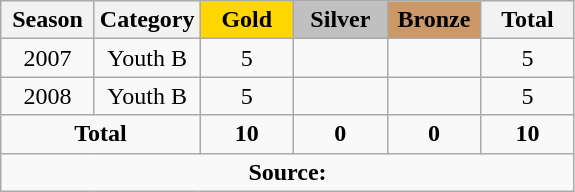<table class="wikitable" style="text-align:center;">
<tr>
<th width = "55">Season</th>
<th width = "55">Category</th>
<th width = "55" style="background: gold;">Gold</th>
<th width = "55" style="background: silver;">Silver</th>
<th width = "55" style="background: #cc9966;">Bronze</th>
<th width = "55">Total</th>
</tr>
<tr>
<td>2007</td>
<td>Youth B</td>
<td>5</td>
<td></td>
<td></td>
<td>5</td>
</tr>
<tr>
<td>2008</td>
<td>Youth B</td>
<td>5</td>
<td></td>
<td></td>
<td>5</td>
</tr>
<tr>
<td colspan=2><strong>Total</strong></td>
<td><strong>10</strong></td>
<td><strong>0</strong></td>
<td><strong>0</strong></td>
<td><strong>10</strong></td>
</tr>
<tr>
<td colspan="6" style="text-align: center;"><strong>Source:</strong></td>
</tr>
</table>
